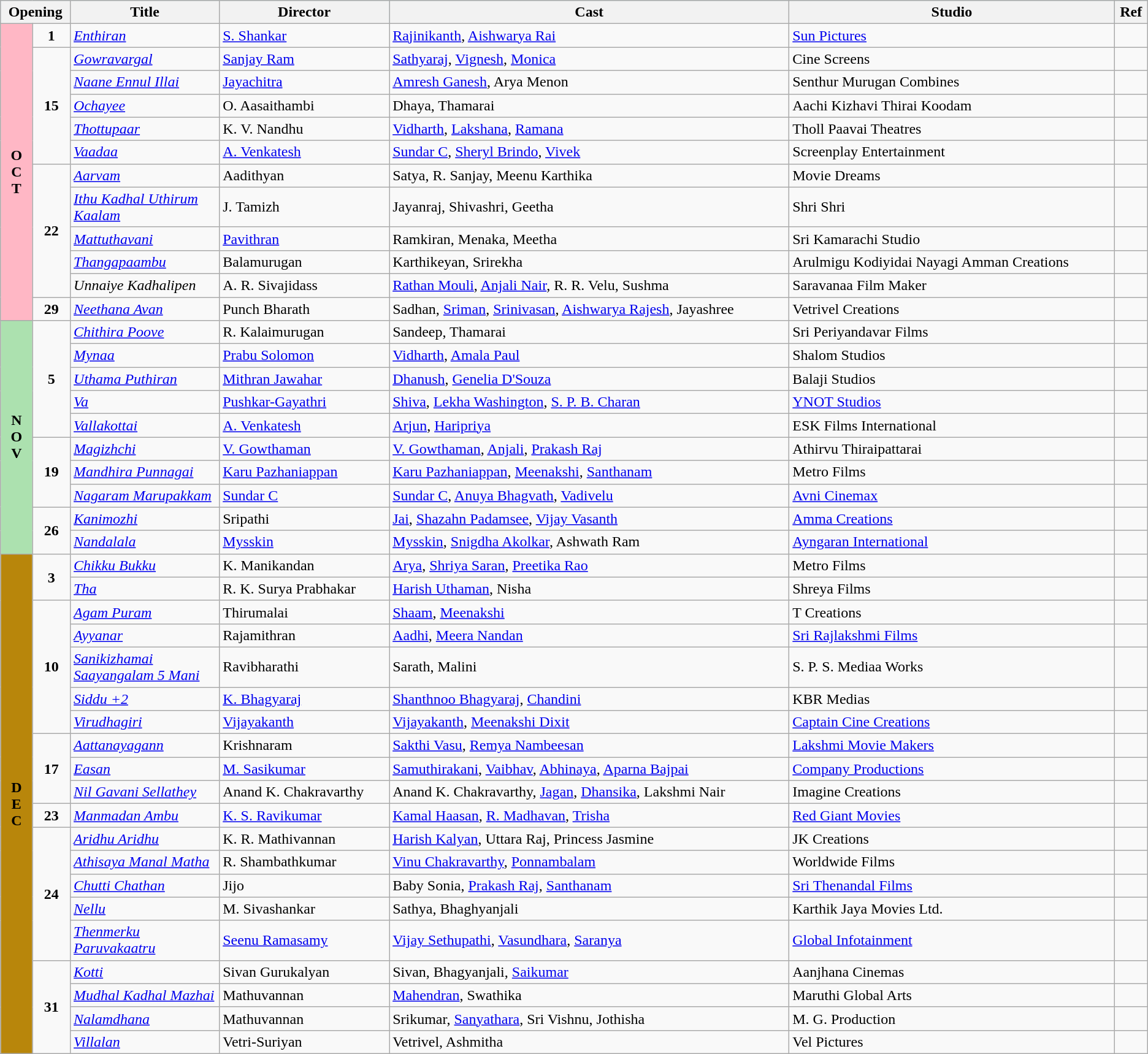<table id="wikitable-20100601" class="wikitable">
<tr style="background:#b0e0e6; text-align:center;">
<th colspan="2">Opening</th>
<th style="width:13%;">Title</th>
<th>Director</th>
<th>Cast</th>
<th>Studio</th>
<th>Ref</th>
</tr>
<tr October!>
<td rowspan="12"   style="text-align:center; background:#ffb7c5;"><strong>O<br>C<br>T</strong></td>
<td style="text-align:center;"><strong>1</strong></td>
<td><em><a href='#'>Enthiran</a></em></td>
<td><a href='#'>S. Shankar</a></td>
<td><a href='#'>Rajinikanth</a>, <a href='#'>Aishwarya Rai</a></td>
<td><a href='#'>Sun Pictures</a></td>
<td></td>
</tr>
<tr>
<td rowspan="5" style="text-align:center;"><strong>15</strong></td>
<td><em><a href='#'>Gowravargal</a></em></td>
<td><a href='#'>Sanjay Ram</a></td>
<td><a href='#'>Sathyaraj</a>, <a href='#'>Vignesh</a>, <a href='#'>Monica</a></td>
<td>Cine Screens</td>
<td></td>
</tr>
<tr>
<td><em><a href='#'>Naane Ennul Illai</a></em></td>
<td><a href='#'>Jayachitra</a></td>
<td><a href='#'>Amresh Ganesh</a>, Arya Menon</td>
<td>Senthur Murugan Combines</td>
<td></td>
</tr>
<tr>
<td><em><a href='#'>Ochayee</a></em></td>
<td>O. Aasaithambi</td>
<td>Dhaya, Thamarai</td>
<td>Aachi Kizhavi Thirai Koodam</td>
<td></td>
</tr>
<tr>
<td><em><a href='#'>Thottupaar</a></em></td>
<td>K. V. Nandhu</td>
<td><a href='#'>Vidharth</a>, <a href='#'>Lakshana</a>, <a href='#'>Ramana</a></td>
<td>Tholl Paavai Theatres</td>
<td></td>
</tr>
<tr>
<td><em><a href='#'>Vaadaa</a></em></td>
<td><a href='#'>A. Venkatesh</a></td>
<td><a href='#'>Sundar C</a>, <a href='#'>Sheryl Brindo</a>, <a href='#'>Vivek</a></td>
<td>Screenplay Entertainment</td>
<td></td>
</tr>
<tr>
<td rowspan="5" style="text-align:center;"><strong>22</strong></td>
<td><em><a href='#'>Aarvam</a></em></td>
<td>Aadithyan</td>
<td>Satya, R. Sanjay, Meenu Karthika</td>
<td>Movie Dreams</td>
<td></td>
</tr>
<tr>
<td><em><a href='#'>Ithu Kadhal Uthirum Kaalam</a></em></td>
<td>J. Tamizh</td>
<td>Jayanraj, Shivashri, Geetha</td>
<td>Shri Shri</td>
<td></td>
</tr>
<tr>
<td><em><a href='#'>Mattuthavani</a></em></td>
<td><a href='#'>Pavithran</a></td>
<td>Ramkiran, Menaka, Meetha</td>
<td>Sri Kamarachi Studio</td>
<td></td>
</tr>
<tr>
<td><em><a href='#'>Thangapaambu</a></em></td>
<td>Balamurugan</td>
<td>Karthikeyan, Srirekha</td>
<td>Arulmigu Kodiyidai Nayagi Amman Creations</td>
<td></td>
</tr>
<tr>
<td><em>Unnaiye Kadhalipen</em></td>
<td>A. R. Sivajidass</td>
<td><a href='#'>Rathan Mouli</a>, <a href='#'>Anjali Nair</a>, R. R. Velu, Sushma</td>
<td>Saravanaa Film Maker</td>
<td></td>
</tr>
<tr>
<td style="text-align:center;"><strong>29</strong></td>
<td><em><a href='#'>Neethana Avan</a></em></td>
<td>Punch Bharath</td>
<td>Sadhan, <a href='#'>Sriman</a>, <a href='#'>Srinivasan</a>, <a href='#'>Aishwarya Rajesh</a>, Jayashree</td>
<td>Vetrivel Creations</td>
<td></td>
</tr>
<tr November!>
<td rowspan="10"   style="text-align:center; background:#ace1af;"><strong>N<br>O<br>V</strong></td>
<td rowspan="5" style="text-align:center;"><strong>5</strong><br></td>
<td><em><a href='#'>Chithira Poove</a></em></td>
<td>R. Kalaimurugan</td>
<td>Sandeep, Thamarai</td>
<td>Sri Periyandavar Films</td>
<td></td>
</tr>
<tr>
<td><em><a href='#'>Mynaa</a></em></td>
<td><a href='#'>Prabu Solomon</a></td>
<td><a href='#'>Vidharth</a>, <a href='#'>Amala Paul</a></td>
<td>Shalom Studios</td>
<td></td>
</tr>
<tr>
<td><em><a href='#'>Uthama Puthiran</a></em></td>
<td><a href='#'>Mithran Jawahar</a></td>
<td><a href='#'>Dhanush</a>, <a href='#'>Genelia D'Souza</a></td>
<td>Balaji Studios</td>
<td></td>
</tr>
<tr>
<td><em><a href='#'>Va</a></em></td>
<td><a href='#'>Pushkar-Gayathri</a></td>
<td><a href='#'>Shiva</a>, <a href='#'>Lekha Washington</a>, <a href='#'>S. P. B. Charan</a></td>
<td><a href='#'>YNOT Studios</a></td>
<td></td>
</tr>
<tr>
<td><em><a href='#'>Vallakottai</a></em></td>
<td><a href='#'>A. Venkatesh</a></td>
<td><a href='#'>Arjun</a>, <a href='#'>Haripriya</a></td>
<td>ESK Films International</td>
<td></td>
</tr>
<tr>
<td rowspan="3" style="text-align:center;"><strong>19</strong></td>
<td><em><a href='#'>Magizhchi</a></em></td>
<td><a href='#'>V. Gowthaman</a></td>
<td><a href='#'>V. Gowthaman</a>, <a href='#'>Anjali</a>, <a href='#'>Prakash Raj</a></td>
<td>Athirvu Thiraipattarai</td>
<td></td>
</tr>
<tr>
<td><em><a href='#'>Mandhira Punnagai</a></em></td>
<td><a href='#'>Karu Pazhaniappan</a></td>
<td><a href='#'>Karu Pazhaniappan</a>, <a href='#'>Meenakshi</a>, <a href='#'>Santhanam</a></td>
<td>Metro Films</td>
<td></td>
</tr>
<tr>
<td><em><a href='#'>Nagaram Marupakkam</a></em></td>
<td><a href='#'>Sundar C</a></td>
<td><a href='#'>Sundar C</a>, <a href='#'>Anuya Bhagvath</a>, <a href='#'>Vadivelu</a></td>
<td><a href='#'>Avni Cinemax</a></td>
<td></td>
</tr>
<tr>
<td rowspan="2" style="text-align:center;"><strong>26</strong></td>
<td><em><a href='#'>Kanimozhi</a></em></td>
<td>Sripathi</td>
<td><a href='#'>Jai</a>, <a href='#'>Shazahn Padamsee</a>, <a href='#'>Vijay Vasanth</a></td>
<td><a href='#'>Amma Creations</a></td>
<td></td>
</tr>
<tr>
<td><em><a href='#'>Nandalala</a></em></td>
<td><a href='#'>Mysskin</a></td>
<td><a href='#'>Mysskin</a>, <a href='#'>Snigdha Akolkar</a>, Ashwath Ram</td>
<td><a href='#'>Ayngaran International</a></td>
<td></td>
</tr>
<tr December!>
<td rowspan="21"   style="text-align:center; background:#b8860b;"><strong>D<br>E<br>C</strong></td>
<td rowspan="2" style="text-align:center;"><strong>3</strong></td>
<td><em><a href='#'>Chikku Bukku</a></em></td>
<td>K. Manikandan</td>
<td><a href='#'>Arya</a>, <a href='#'>Shriya Saran</a>, <a href='#'>Preetika Rao</a></td>
<td>Metro Films</td>
<td></td>
</tr>
<tr>
<td><em><a href='#'>Tha</a></em></td>
<td>R. K. Surya Prabhakar</td>
<td><a href='#'>Harish Uthaman</a>, Nisha</td>
<td>Shreya Films</td>
<td></td>
</tr>
<tr>
<td rowspan="5" style="text-align:center;"><strong>10</strong></td>
<td><em><a href='#'>Agam Puram</a></em></td>
<td>Thirumalai</td>
<td><a href='#'>Shaam</a>, <a href='#'>Meenakshi</a></td>
<td>T Creations</td>
<td></td>
</tr>
<tr>
<td><em><a href='#'>Ayyanar</a></em></td>
<td>Rajamithran</td>
<td><a href='#'>Aadhi</a>, <a href='#'>Meera Nandan</a></td>
<td><a href='#'>Sri Rajlakshmi Films</a></td>
<td></td>
</tr>
<tr>
<td><em><a href='#'>Sanikizhamai Saayangalam 5 Mani</a></em></td>
<td>Ravibharathi</td>
<td>Sarath, Malini</td>
<td>S. P. S. Mediaa Works</td>
<td></td>
</tr>
<tr>
<td><em><a href='#'>Siddu +2</a></em></td>
<td><a href='#'>K. Bhagyaraj</a></td>
<td><a href='#'>Shanthnoo Bhagyaraj</a>, <a href='#'>Chandini</a></td>
<td>KBR Medias</td>
<td></td>
</tr>
<tr>
<td><em><a href='#'>Virudhagiri</a></em></td>
<td><a href='#'>Vijayakanth</a></td>
<td><a href='#'>Vijayakanth</a>, <a href='#'>Meenakshi Dixit</a></td>
<td><a href='#'>Captain Cine Creations</a></td>
<td></td>
</tr>
<tr>
<td rowspan="3" style="text-align:center;"><strong>17</strong></td>
<td><em><a href='#'>Aattanayagann</a></em></td>
<td>Krishnaram</td>
<td><a href='#'>Sakthi Vasu</a>, <a href='#'>Remya Nambeesan</a></td>
<td><a href='#'>Lakshmi Movie Makers</a></td>
<td></td>
</tr>
<tr>
<td><em><a href='#'>Easan</a></em></td>
<td><a href='#'>M. Sasikumar</a></td>
<td><a href='#'>Samuthirakani</a>, <a href='#'>Vaibhav</a>, <a href='#'>Abhinaya</a>, <a href='#'>Aparna Bajpai</a></td>
<td><a href='#'>Company Productions</a></td>
<td></td>
</tr>
<tr>
<td><em><a href='#'>Nil Gavani Sellathey</a></em></td>
<td>Anand K. Chakravarthy</td>
<td>Anand K. Chakravarthy, <a href='#'>Jagan</a>, <a href='#'>Dhansika</a>, Lakshmi Nair</td>
<td>Imagine Creations</td>
<td></td>
</tr>
<tr>
<td style="text-align:center;"><strong>23</strong></td>
<td><em><a href='#'>Manmadan Ambu</a></em></td>
<td><a href='#'>K. S. Ravikumar</a></td>
<td><a href='#'>Kamal Haasan</a>, <a href='#'>R. Madhavan</a>, <a href='#'>Trisha</a></td>
<td><a href='#'>Red Giant Movies</a></td>
<td></td>
</tr>
<tr>
<td rowspan="5" style="text-align:center;"><strong>24</strong></td>
<td><em><a href='#'>Aridhu Aridhu</a></em></td>
<td>K. R. Mathivannan</td>
<td><a href='#'>Harish Kalyan</a>, Uttara Raj, Princess Jasmine</td>
<td>JK Creations</td>
<td></td>
</tr>
<tr>
<td><em><a href='#'>Athisaya Manal Matha</a></em></td>
<td>R. Shambathkumar</td>
<td><a href='#'>Vinu Chakravarthy</a>, <a href='#'>Ponnambalam</a></td>
<td>Worldwide Films</td>
<td></td>
</tr>
<tr>
<td><em><a href='#'>Chutti Chathan</a></em></td>
<td>Jijo</td>
<td>Baby Sonia, <a href='#'>Prakash Raj</a>, <a href='#'>Santhanam</a></td>
<td><a href='#'>Sri Thenandal Films</a></td>
<td></td>
</tr>
<tr>
<td><em><a href='#'>Nellu</a></em></td>
<td>M. Sivashankar</td>
<td>Sathya, Bhaghyanjali</td>
<td>Karthik Jaya Movies Ltd.</td>
<td></td>
</tr>
<tr>
<td><em><a href='#'>Thenmerku Paruvakaatru</a></em></td>
<td><a href='#'>Seenu Ramasamy</a></td>
<td><a href='#'>Vijay Sethupathi</a>, <a href='#'>Vasundhara</a>, <a href='#'>Saranya</a></td>
<td><a href='#'>Global Infotainment</a></td>
<td></td>
</tr>
<tr>
<td rowspan="4" style="text-align:center;"><strong>31</strong></td>
<td><em><a href='#'>Kotti</a></em></td>
<td>Sivan Gurukalyan</td>
<td>Sivan, Bhagyanjali, <a href='#'>Saikumar</a></td>
<td>Aanjhana Cinemas</td>
<td></td>
</tr>
<tr>
<td><em><a href='#'>Mudhal Kadhal Mazhai</a></em></td>
<td>Mathuvannan</td>
<td><a href='#'>Mahendran</a>, Swathika</td>
<td>Maruthi Global Arts</td>
<td></td>
</tr>
<tr>
<td><em><a href='#'>Nalamdhana</a></em></td>
<td>Mathuvannan</td>
<td>Srikumar, <a href='#'>Sanyathara</a>, Sri Vishnu, Jothisha</td>
<td>M. G. Production</td>
<td></td>
</tr>
<tr>
<td><em><a href='#'>Villalan</a></em></td>
<td>Vetri-Suriyan</td>
<td>Vetrivel, Ashmitha</td>
<td>Vel Pictures</td>
<td></td>
</tr>
</table>
